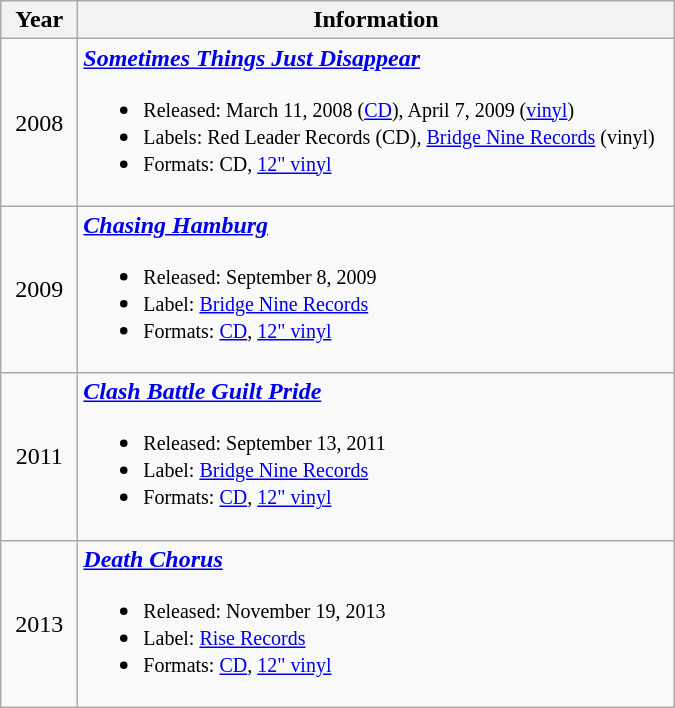<table class="wikitable">
<tr>
<th rowspan="1" width="44">Year</th>
<th rowspan="1" width="390">Information</th>
</tr>
<tr>
<td align=center width="44">2008</td>
<td width="390"><strong><em><a href='#'>Sometimes Things Just Disappear</a></em></strong><br><ul><li><small>Released: March 11, 2008 (<a href='#'>CD</a>), April 7, 2009 (<a href='#'>vinyl</a>)</small></li><li><small>Labels: Red Leader Records (CD), <a href='#'>Bridge Nine Records</a> (vinyl)</small></li><li><small>Formats: CD, <a href='#'>12" vinyl</a></small></li></ul></td>
</tr>
<tr>
<td align=center width="44">2009</td>
<td width="390"><strong><em><a href='#'>Chasing Hamburg</a></em></strong><br><ul><li><small>Released: September 8, 2009</small></li><li><small>Label: <a href='#'>Bridge Nine Records</a></small></li><li><small>Formats: <a href='#'>CD</a>, <a href='#'>12" vinyl</a></small></li></ul></td>
</tr>
<tr>
<td align=center width="44">2011</td>
<td width="390"><strong><em><a href='#'>Clash Battle Guilt Pride</a></em></strong><br><ul><li><small>Released: September 13, 2011</small></li><li><small>Label: <a href='#'>Bridge Nine Records</a></small></li><li><small>Formats: <a href='#'>CD</a>, <a href='#'>12" vinyl</a></small></li></ul></td>
</tr>
<tr>
<td align=center width="44">2013</td>
<td width="390"><strong><em><a href='#'>Death Chorus</a></em></strong><br><ul><li><small>Released: November 19, 2013</small></li><li><small>Label: <a href='#'>Rise Records</a></small></li><li><small>Formats: <a href='#'>CD</a>, <a href='#'>12" vinyl</a></small></li></ul></td>
</tr>
</table>
